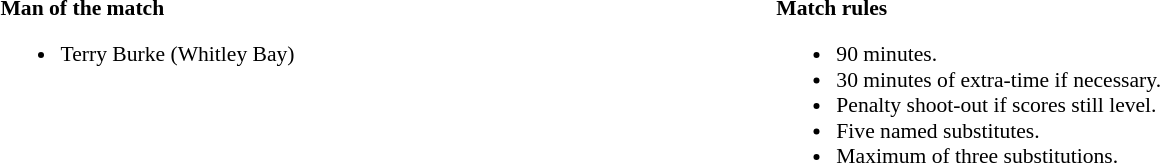<table width=82% style="font-size:90%">
<tr>
<td width=50% valign=top><br><strong>Man of the match</strong><ul><li>Terry Burke (Whitley Bay)</li></ul></td>
<td width=50% valign=top><br><strong>Match rules</strong><ul><li>90 minutes.</li><li>30 minutes of extra-time if necessary.</li><li>Penalty shoot-out if scores still level.</li><li>Five named substitutes.</li><li>Maximum of three substitutions.</li></ul></td>
</tr>
</table>
